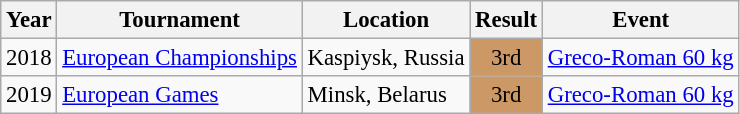<table class="wikitable" style="font-size:95%;">
<tr>
<th>Year</th>
<th>Tournament</th>
<th>Location</th>
<th>Result</th>
<th>Event</th>
</tr>
<tr>
<td>2018</td>
<td><a href='#'>European Championships</a></td>
<td> Kaspiysk, Russia</td>
<td align="center" bgcolor="cc9966">3rd</td>
<td><a href='#'>Greco-Roman 60 kg</a></td>
</tr>
<tr>
<td>2019</td>
<td><a href='#'>European Games</a></td>
<td> Minsk, Belarus</td>
<td align="center" bgcolor="cc9966">3rd</td>
<td><a href='#'>Greco-Roman 60 kg</a></td>
</tr>
</table>
